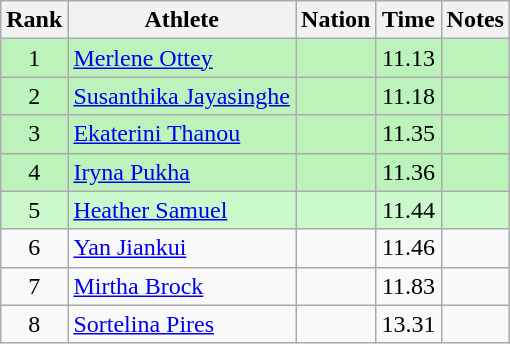<table class="wikitable sortable" style="text-align:center">
<tr>
<th>Rank</th>
<th>Athlete</th>
<th>Nation</th>
<th>Time</th>
<th>Notes</th>
</tr>
<tr style="background:#bbf3bb;">
<td>1</td>
<td align=left><a href='#'>Merlene Ottey</a></td>
<td align=left></td>
<td>11.13</td>
<td></td>
</tr>
<tr style="background:#bbf3bb;">
<td>2</td>
<td align=left><a href='#'>Susanthika Jayasinghe</a></td>
<td align=left></td>
<td>11.18</td>
<td></td>
</tr>
<tr style="background:#bbf3bb;">
<td>3</td>
<td align=left><a href='#'>Ekaterini Thanou</a></td>
<td align=left></td>
<td>11.35</td>
<td></td>
</tr>
<tr style="background:#bbf3bb;">
<td>4</td>
<td align=left><a href='#'>Iryna Pukha</a></td>
<td align=left></td>
<td>11.36</td>
<td></td>
</tr>
<tr style="background:#ccf9cc;">
<td>5</td>
<td align=left><a href='#'>Heather Samuel</a></td>
<td align=left></td>
<td>11.44</td>
<td></td>
</tr>
<tr>
<td>6</td>
<td align=left><a href='#'>Yan Jiankui</a></td>
<td align=left></td>
<td>11.46</td>
<td></td>
</tr>
<tr>
<td>7</td>
<td align=left><a href='#'>Mirtha Brock</a></td>
<td align=left></td>
<td>11.83</td>
<td></td>
</tr>
<tr>
<td>8</td>
<td align=left><a href='#'>Sortelina Pires</a></td>
<td align=left></td>
<td>13.31</td>
<td></td>
</tr>
</table>
